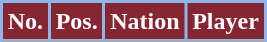<table class="wikitable sortable">
<tr>
<th style="background:#862633; color:#FFFFFF; border:2px solid #8BB8E8;" scope="col">No.</th>
<th style="background:#862633; color:#FFFFFF; border:2px solid #8BB8E8;" scope="col">Pos.</th>
<th style="background:#862633; color:#FFFFFF; border:2px solid #8BB8E8;" scope="col">Nation</th>
<th style="background:#862633; color:#FFFFFF; border:2px solid #8BB8E8;" scope="col">Player</th>
</tr>
<tr>
</tr>
<tr>
</tr>
</table>
